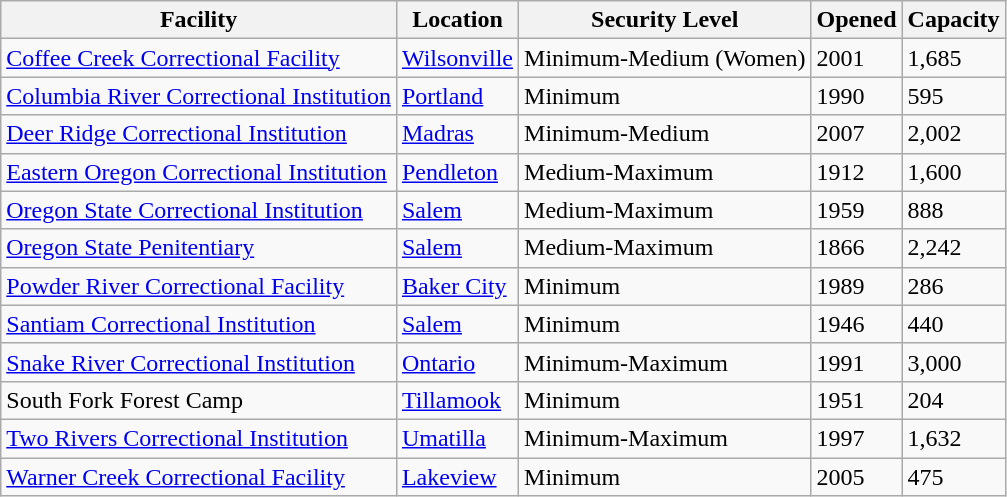<table class="wikitable sortable">
<tr>
<th>Facility</th>
<th>Location</th>
<th>Security Level</th>
<th>Opened</th>
<th>Capacity</th>
</tr>
<tr>
<td><a href='#'>Coffee Creek Correctional Facility</a></td>
<td><a href='#'>Wilsonville</a></td>
<td>Minimum-Medium (Women)</td>
<td>2001</td>
<td>1,685</td>
</tr>
<tr>
<td><a href='#'>Columbia River Correctional Institution</a></td>
<td><a href='#'>Portland</a></td>
<td>Minimum</td>
<td>1990</td>
<td>595</td>
</tr>
<tr>
<td><a href='#'>Deer Ridge Correctional Institution</a></td>
<td><a href='#'>Madras</a></td>
<td>Minimum-Medium</td>
<td>2007</td>
<td>2,002</td>
</tr>
<tr>
<td><a href='#'>Eastern Oregon Correctional Institution</a></td>
<td><a href='#'>Pendleton</a></td>
<td>Medium-Maximum</td>
<td>1912</td>
<td>1,600</td>
</tr>
<tr>
<td><a href='#'>Oregon State Correctional Institution</a></td>
<td><a href='#'>Salem</a></td>
<td>Medium-Maximum</td>
<td>1959</td>
<td>888</td>
</tr>
<tr>
<td><a href='#'>Oregon State Penitentiary</a></td>
<td><a href='#'>Salem</a></td>
<td>Medium-Maximum</td>
<td>1866</td>
<td>2,242</td>
</tr>
<tr>
<td><a href='#'>Powder River Correctional Facility</a></td>
<td><a href='#'>Baker City</a></td>
<td>Minimum</td>
<td>1989</td>
<td>286</td>
</tr>
<tr>
<td><a href='#'>Santiam Correctional Institution</a></td>
<td><a href='#'>Salem</a></td>
<td>Minimum</td>
<td>1946</td>
<td>440</td>
</tr>
<tr>
<td><a href='#'>Snake River Correctional Institution</a></td>
<td><a href='#'>Ontario</a></td>
<td>Minimum-Maximum</td>
<td>1991</td>
<td>3,000</td>
</tr>
<tr>
<td>South Fork Forest Camp</td>
<td><a href='#'>Tillamook</a></td>
<td>Minimum</td>
<td>1951</td>
<td>204</td>
</tr>
<tr>
<td><a href='#'>Two Rivers Correctional Institution</a></td>
<td><a href='#'>Umatilla</a></td>
<td>Minimum-Maximum</td>
<td>1997</td>
<td>1,632</td>
</tr>
<tr>
<td><a href='#'>Warner Creek Correctional Facility</a></td>
<td><a href='#'>Lakeview</a></td>
<td>Minimum</td>
<td>2005</td>
<td>475</td>
</tr>
</table>
